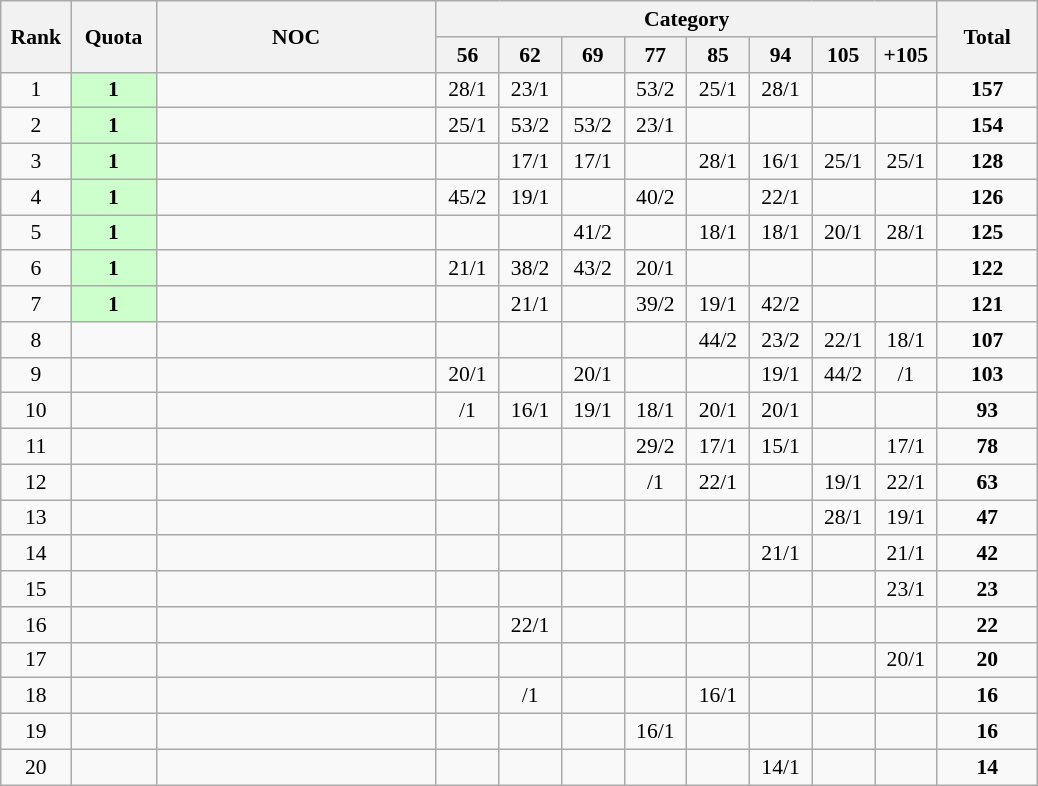<table class="wikitable" style="text-align:center; font-size:90%">
<tr>
<th rowspan=2 width=40>Rank</th>
<th rowspan=2 width=50>Quota</th>
<th rowspan=2 width=180>NOC</th>
<th colspan=8>Category</th>
<th rowspan=2 width=60>Total</th>
</tr>
<tr>
<th width=35>56</th>
<th width=35>62</th>
<th width=35>69</th>
<th width=35>77</th>
<th width=35>85</th>
<th width=35>94</th>
<th width=35>105</th>
<th width=35>+105</th>
</tr>
<tr>
<td>1</td>
<td bgcolor=#ccffcc><strong>1</strong></td>
<td align=left></td>
<td>28/1</td>
<td>23/1</td>
<td></td>
<td>53/2</td>
<td>25/1</td>
<td>28/1</td>
<td></td>
<td></td>
<td><strong>157</strong></td>
</tr>
<tr>
<td>2</td>
<td bgcolor=#ccffcc><strong>1</strong></td>
<td align=left></td>
<td>25/1</td>
<td>53/2</td>
<td>53/2</td>
<td>23/1</td>
<td></td>
<td></td>
<td></td>
<td></td>
<td><strong>154</strong></td>
</tr>
<tr>
<td>3</td>
<td bgcolor=#ccffcc><strong>1</strong></td>
<td align=left></td>
<td></td>
<td>17/1</td>
<td>17/1</td>
<td></td>
<td>28/1</td>
<td>16/1</td>
<td>25/1</td>
<td>25/1</td>
<td><strong>128</strong></td>
</tr>
<tr>
<td>4</td>
<td bgcolor=#ccffcc><strong>1</strong></td>
<td align=left></td>
<td>45/2</td>
<td>19/1</td>
<td></td>
<td>40/2</td>
<td></td>
<td>22/1</td>
<td></td>
<td></td>
<td><strong>126</strong></td>
</tr>
<tr>
<td>5</td>
<td bgcolor=#ccffcc><strong>1</strong></td>
<td align=left></td>
<td></td>
<td></td>
<td>41/2</td>
<td></td>
<td>18/1</td>
<td>18/1</td>
<td>20/1</td>
<td>28/1</td>
<td><strong>125</strong></td>
</tr>
<tr>
<td>6</td>
<td bgcolor=#ccffcc><strong>1</strong></td>
<td align=left></td>
<td>21/1</td>
<td>38/2</td>
<td>43/2</td>
<td>20/1</td>
<td></td>
<td></td>
<td></td>
<td></td>
<td><strong>122</strong></td>
</tr>
<tr>
<td>7</td>
<td bgcolor=#ccffcc><strong>1</strong></td>
<td align=left></td>
<td></td>
<td>21/1</td>
<td></td>
<td>39/2</td>
<td>19/1</td>
<td>42/2</td>
<td></td>
<td></td>
<td><strong>121</strong></td>
</tr>
<tr>
<td>8</td>
<td></td>
<td align=left></td>
<td></td>
<td></td>
<td></td>
<td></td>
<td>44/2</td>
<td>23/2</td>
<td>22/1</td>
<td>18/1</td>
<td><strong>107</strong></td>
</tr>
<tr>
<td>9</td>
<td></td>
<td align=left></td>
<td>20/1</td>
<td></td>
<td>20/1</td>
<td></td>
<td></td>
<td>19/1</td>
<td>44/2</td>
<td>/1</td>
<td><strong>103</strong></td>
</tr>
<tr>
<td>10</td>
<td></td>
<td align=left></td>
<td>/1</td>
<td>16/1</td>
<td>19/1</td>
<td>18/1</td>
<td>20/1</td>
<td>20/1</td>
<td></td>
<td></td>
<td><strong>93</strong></td>
</tr>
<tr>
<td>11</td>
<td></td>
<td align=left></td>
<td></td>
<td></td>
<td></td>
<td>29/2</td>
<td>17/1</td>
<td>15/1</td>
<td></td>
<td>17/1</td>
<td><strong>78</strong></td>
</tr>
<tr>
<td>12</td>
<td></td>
<td align=left></td>
<td></td>
<td></td>
<td></td>
<td>/1</td>
<td>22/1</td>
<td></td>
<td>19/1</td>
<td>22/1</td>
<td><strong>63</strong></td>
</tr>
<tr>
<td>13</td>
<td></td>
<td align=left></td>
<td></td>
<td></td>
<td></td>
<td></td>
<td></td>
<td></td>
<td>28/1</td>
<td>19/1</td>
<td><strong>47</strong></td>
</tr>
<tr>
<td>14</td>
<td></td>
<td align=left></td>
<td></td>
<td></td>
<td></td>
<td></td>
<td></td>
<td>21/1</td>
<td></td>
<td>21/1</td>
<td><strong>42</strong></td>
</tr>
<tr>
<td>15</td>
<td></td>
<td align=left></td>
<td></td>
<td></td>
<td></td>
<td></td>
<td></td>
<td></td>
<td></td>
<td>23/1</td>
<td><strong>23</strong></td>
</tr>
<tr>
<td>16</td>
<td></td>
<td align=left></td>
<td></td>
<td>22/1</td>
<td></td>
<td></td>
<td></td>
<td></td>
<td></td>
<td></td>
<td><strong>22</strong></td>
</tr>
<tr>
<td>17</td>
<td></td>
<td align=left></td>
<td></td>
<td></td>
<td></td>
<td></td>
<td></td>
<td></td>
<td></td>
<td>20/1</td>
<td><strong>20</strong></td>
</tr>
<tr>
<td>18</td>
<td></td>
<td align=left></td>
<td></td>
<td>/1</td>
<td></td>
<td></td>
<td>16/1</td>
<td></td>
<td></td>
<td></td>
<td><strong>16</strong></td>
</tr>
<tr>
<td>19</td>
<td></td>
<td align=left></td>
<td></td>
<td></td>
<td></td>
<td>16/1</td>
<td></td>
<td></td>
<td></td>
<td></td>
<td><strong>16</strong></td>
</tr>
<tr>
<td>20</td>
<td></td>
<td align=left></td>
<td></td>
<td></td>
<td></td>
<td></td>
<td></td>
<td>14/1</td>
<td></td>
<td></td>
<td><strong>14</strong></td>
</tr>
</table>
